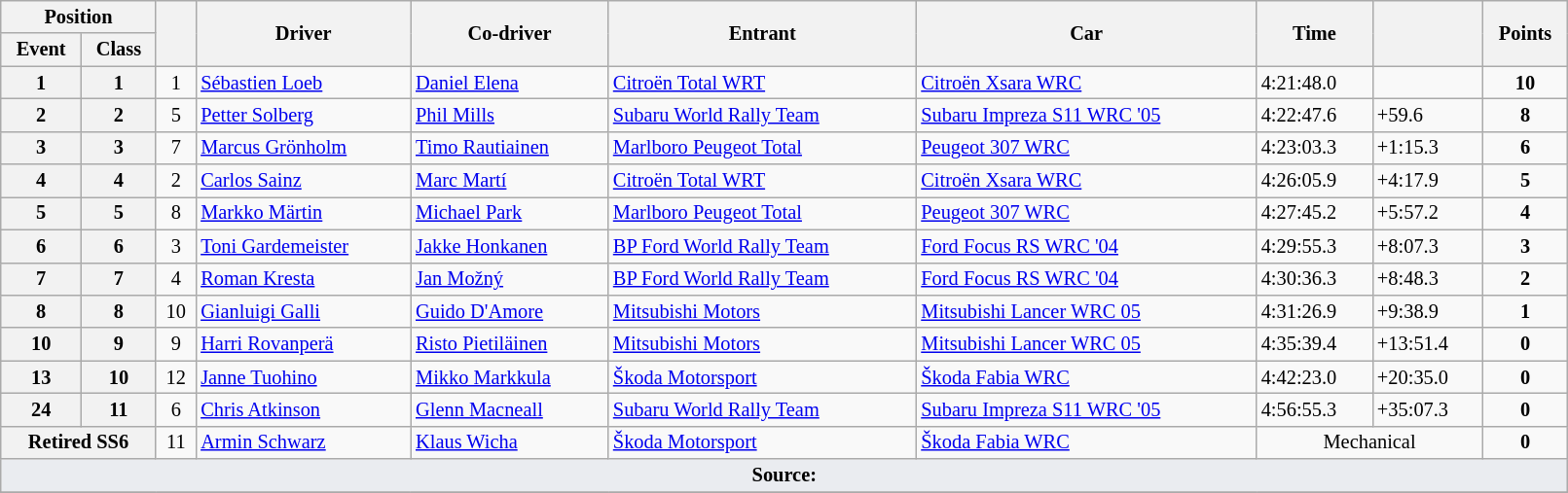<table class="wikitable" width=85% style="font-size: 85%;">
<tr>
<th colspan="2">Position</th>
<th rowspan="2"></th>
<th rowspan="2">Driver</th>
<th rowspan="2">Co-driver</th>
<th rowspan="2">Entrant</th>
<th rowspan="2">Car</th>
<th rowspan="2">Time</th>
<th rowspan="2"></th>
<th rowspan="2">Points</th>
</tr>
<tr>
<th>Event</th>
<th>Class</th>
</tr>
<tr>
<th>1</th>
<th>1</th>
<td align="center">1</td>
<td> <a href='#'>Sébastien Loeb</a></td>
<td> <a href='#'>Daniel Elena</a></td>
<td> <a href='#'>Citroën Total WRT</a></td>
<td><a href='#'>Citroën Xsara WRC</a></td>
<td>4:21:48.0</td>
<td></td>
<td align="center"><strong>10</strong></td>
</tr>
<tr>
<th>2</th>
<th>2</th>
<td align="center">5</td>
<td> <a href='#'>Petter Solberg</a></td>
<td> <a href='#'>Phil Mills</a></td>
<td> <a href='#'>Subaru World Rally Team</a></td>
<td><a href='#'>Subaru Impreza S11 WRC '05</a></td>
<td>4:22:47.6</td>
<td>+59.6</td>
<td align="center"><strong>8</strong></td>
</tr>
<tr>
<th>3</th>
<th>3</th>
<td align="center">7</td>
<td> <a href='#'>Marcus Grönholm</a></td>
<td> <a href='#'>Timo Rautiainen</a></td>
<td> <a href='#'>Marlboro Peugeot Total</a></td>
<td><a href='#'>Peugeot 307 WRC</a></td>
<td>4:23:03.3</td>
<td>+1:15.3</td>
<td align="center"><strong>6</strong></td>
</tr>
<tr>
<th>4</th>
<th>4</th>
<td align="center">2</td>
<td> <a href='#'>Carlos Sainz</a></td>
<td> <a href='#'>Marc Martí</a></td>
<td> <a href='#'>Citroën Total WRT</a></td>
<td><a href='#'>Citroën Xsara WRC</a></td>
<td>4:26:05.9</td>
<td>+4:17.9</td>
<td align="center"><strong>5</strong></td>
</tr>
<tr>
<th>5</th>
<th>5</th>
<td align="center">8</td>
<td> <a href='#'>Markko Märtin</a></td>
<td> <a href='#'>Michael Park</a></td>
<td> <a href='#'>Marlboro Peugeot Total</a></td>
<td><a href='#'>Peugeot 307 WRC</a></td>
<td>4:27:45.2</td>
<td>+5:57.2</td>
<td align="center"><strong>4</strong></td>
</tr>
<tr>
<th>6</th>
<th>6</th>
<td align="center">3</td>
<td> <a href='#'>Toni Gardemeister</a></td>
<td> <a href='#'>Jakke Honkanen</a></td>
<td> <a href='#'>BP Ford World Rally Team</a></td>
<td><a href='#'>Ford Focus RS WRC '04</a></td>
<td>4:29:55.3</td>
<td>+8:07.3</td>
<td align="center"><strong>3</strong></td>
</tr>
<tr>
<th>7</th>
<th>7</th>
<td align="center">4</td>
<td> <a href='#'>Roman Kresta</a></td>
<td> <a href='#'>Jan Možný</a></td>
<td> <a href='#'>BP Ford World Rally Team</a></td>
<td><a href='#'>Ford Focus RS WRC '04</a></td>
<td>4:30:36.3</td>
<td>+8:48.3</td>
<td align="center"><strong>2</strong></td>
</tr>
<tr>
<th>8</th>
<th>8</th>
<td align="center">10</td>
<td> <a href='#'>Gianluigi Galli</a></td>
<td> <a href='#'>Guido D'Amore</a></td>
<td> <a href='#'>Mitsubishi Motors</a></td>
<td><a href='#'>Mitsubishi Lancer WRC 05</a></td>
<td>4:31:26.9</td>
<td>+9:38.9</td>
<td align="center"><strong>1</strong></td>
</tr>
<tr>
<th>10</th>
<th>9</th>
<td align="center">9</td>
<td> <a href='#'>Harri Rovanperä</a></td>
<td> <a href='#'>Risto Pietiläinen</a></td>
<td> <a href='#'>Mitsubishi Motors</a></td>
<td><a href='#'>Mitsubishi Lancer WRC 05</a></td>
<td>4:35:39.4</td>
<td>+13:51.4</td>
<td align="center"><strong>0</strong></td>
</tr>
<tr>
<th>13</th>
<th>10</th>
<td align="center">12</td>
<td> <a href='#'>Janne Tuohino</a></td>
<td> <a href='#'>Mikko Markkula</a></td>
<td> <a href='#'>Škoda Motorsport</a></td>
<td><a href='#'>Škoda Fabia WRC</a></td>
<td>4:42:23.0</td>
<td>+20:35.0</td>
<td align="center"><strong>0</strong></td>
</tr>
<tr>
<th>24</th>
<th>11</th>
<td align="center">6</td>
<td> <a href='#'>Chris Atkinson</a></td>
<td> <a href='#'>Glenn Macneall</a></td>
<td> <a href='#'>Subaru World Rally Team</a></td>
<td><a href='#'>Subaru Impreza S11 WRC '05</a></td>
<td>4:56:55.3</td>
<td>+35:07.3</td>
<td align="center"><strong>0</strong></td>
</tr>
<tr>
<th colspan="2">Retired SS6</th>
<td align="center">11</td>
<td> <a href='#'>Armin Schwarz</a></td>
<td> <a href='#'>Klaus Wicha</a></td>
<td> <a href='#'>Škoda Motorsport</a></td>
<td><a href='#'>Škoda Fabia WRC</a></td>
<td align="center" colspan="2">Mechanical</td>
<td align="center"><strong>0</strong></td>
</tr>
<tr>
<td style="background-color:#EAECF0; text-align:center" colspan="10"><strong>Source:</strong></td>
</tr>
<tr>
</tr>
</table>
